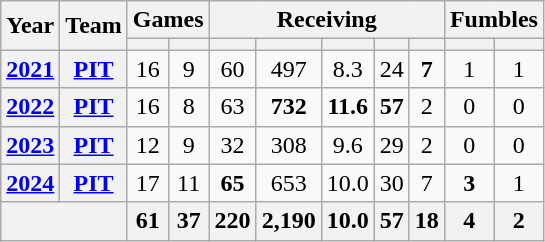<table class="wikitable" style="text-align:center;">
<tr>
<th rowspan="2">Year</th>
<th rowspan="2">Team</th>
<th colspan="2">Games</th>
<th colspan="5">Receiving</th>
<th colspan="2">Fumbles</th>
</tr>
<tr>
<th></th>
<th></th>
<th></th>
<th></th>
<th></th>
<th></th>
<th></th>
<th></th>
<th></th>
</tr>
<tr>
<th><a href='#'>2021</a></th>
<th><a href='#'>PIT</a></th>
<td>16</td>
<td>9</td>
<td>60</td>
<td>497</td>
<td>8.3</td>
<td>24</td>
<td><strong>7</strong></td>
<td>1</td>
<td>1</td>
</tr>
<tr>
<th><a href='#'>2022</a></th>
<th><a href='#'>PIT</a></th>
<td>16</td>
<td>8</td>
<td>63</td>
<td><strong>732</strong></td>
<td><strong>11.6</strong></td>
<td><strong>57</strong></td>
<td>2</td>
<td>0</td>
<td>0</td>
</tr>
<tr>
<th><a href='#'>2023</a></th>
<th><a href='#'>PIT</a></th>
<td>12</td>
<td>9</td>
<td>32</td>
<td>308</td>
<td>9.6</td>
<td>29</td>
<td>2</td>
<td>0</td>
<td>0</td>
</tr>
<tr>
<th><a href='#'>2024</a></th>
<th><a href='#'>PIT</a></th>
<td>17</td>
<td>11</td>
<td><strong>65</strong></td>
<td>653</td>
<td>10.0</td>
<td>30</td>
<td>7</td>
<td><strong>3</strong></td>
<td>1</td>
</tr>
<tr>
<th colspan="2"></th>
<th>61</th>
<th>37</th>
<th>220</th>
<th>2,190</th>
<th>10.0</th>
<th>57</th>
<th>18</th>
<th>4</th>
<th>2</th>
</tr>
</table>
